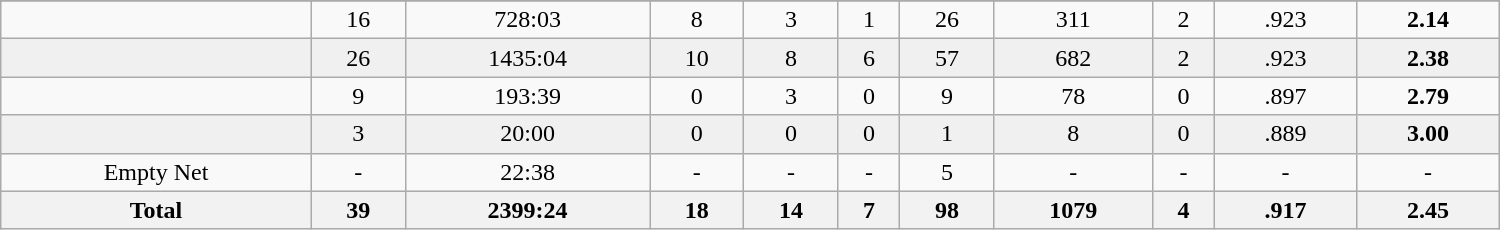<table class="wikitable sortable" width ="1000">
<tr align="center">
</tr>
<tr align="center" bgcolor="">
<td></td>
<td>16</td>
<td>728:03</td>
<td>8</td>
<td>3</td>
<td>1</td>
<td>26</td>
<td>311</td>
<td>2</td>
<td>.923</td>
<td><strong>2.14</strong></td>
</tr>
<tr align="center" bgcolor="f0f0f0">
<td></td>
<td>26</td>
<td>1435:04</td>
<td>10</td>
<td>8</td>
<td>6</td>
<td>57</td>
<td>682</td>
<td>2</td>
<td>.923</td>
<td><strong>2.38</strong></td>
</tr>
<tr align="center" bgcolor="">
<td></td>
<td>9</td>
<td>193:39</td>
<td>0</td>
<td>3</td>
<td>0</td>
<td>9</td>
<td>78</td>
<td>0</td>
<td>.897</td>
<td><strong>2.79</strong></td>
</tr>
<tr align="center" bgcolor="f0f0f0">
<td></td>
<td>3</td>
<td>20:00</td>
<td>0</td>
<td>0</td>
<td>0</td>
<td>1</td>
<td>8</td>
<td>0</td>
<td>.889</td>
<td><strong>3.00</strong></td>
</tr>
<tr align="center" bgcolor="">
<td>Empty Net</td>
<td>-</td>
<td>22:38</td>
<td>-</td>
<td>-</td>
<td>-</td>
<td>5</td>
<td>-</td>
<td>-</td>
<td>-</td>
<td>-</td>
</tr>
<tr>
<th>Total</th>
<th>39</th>
<th>2399:24</th>
<th>18</th>
<th>14</th>
<th>7</th>
<th>98</th>
<th>1079</th>
<th>4</th>
<th>.917</th>
<th>2.45</th>
</tr>
</table>
